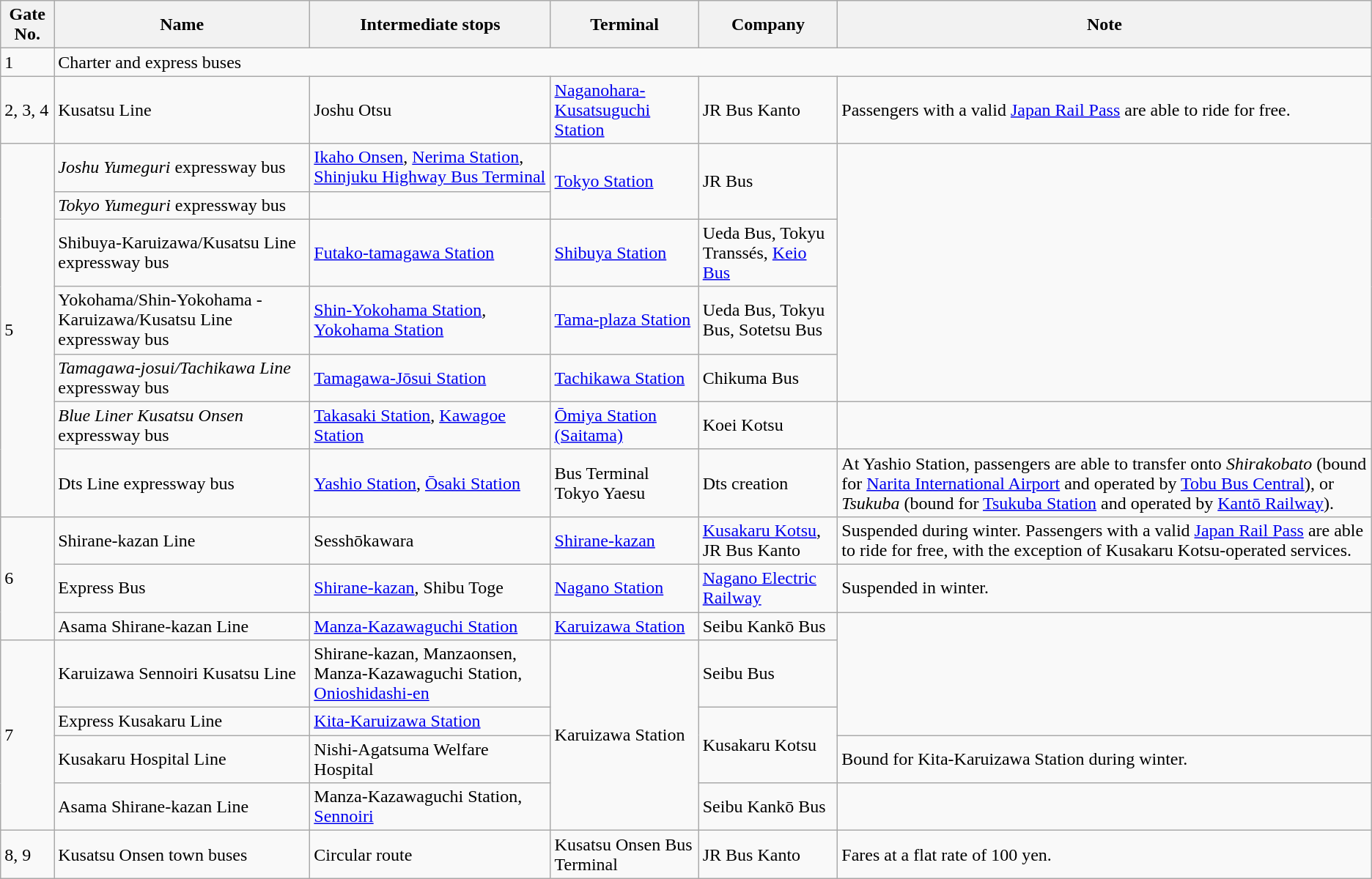<table class="wikitable">
<tr>
<th>Gate No.</th>
<th>Name</th>
<th>Intermediate stops</th>
<th>Terminal</th>
<th>Company</th>
<th>Note</th>
</tr>
<tr>
<td>1</td>
<td colspan="5">Charter and express buses</td>
</tr>
<tr>
<td>2, 3, 4</td>
<td>Kusatsu Line</td>
<td>Joshu Otsu</td>
<td><a href='#'>Naganohara-Kusatsuguchi Station</a></td>
<td>JR Bus Kanto</td>
<td>Passengers with a valid <a href='#'>Japan Rail Pass</a> are able to ride for free.</td>
</tr>
<tr>
<td rowspan="7">5</td>
<td><em>Joshu Yumeguri</em> expressway bus</td>
<td><a href='#'>Ikaho Onsen</a>, <a href='#'>Nerima Station</a>, <a href='#'>Shinjuku Highway Bus Terminal</a></td>
<td rowspan="2"><a href='#'>Tokyo Station</a></td>
<td rowspan="2">JR Bus</td>
<td rowspan="5"></td>
</tr>
<tr>
<td><em>Tokyo Yumeguri</em> expressway bus</td>
<td></td>
</tr>
<tr>
<td>Shibuya-Karuizawa/Kusatsu Line expressway bus</td>
<td><a href='#'>Futako-tamagawa Station</a></td>
<td><a href='#'>Shibuya Station</a></td>
<td>Ueda Bus, Tokyu Transsés, <a href='#'>Keio Bus</a></td>
</tr>
<tr>
<td>Yokohama/Shin-Yokohama - Karuizawa/Kusatsu Line expressway bus</td>
<td><a href='#'>Shin-Yokohama Station</a>, <a href='#'>Yokohama Station</a></td>
<td><a href='#'>Tama-plaza Station</a></td>
<td>Ueda Bus, Tokyu Bus, Sotetsu Bus</td>
</tr>
<tr>
<td><em>Tamagawa-josui/Tachikawa Line</em> expressway bus</td>
<td><a href='#'>Tamagawa-Jōsui Station</a></td>
<td><a href='#'>Tachikawa Station</a></td>
<td>Chikuma Bus</td>
</tr>
<tr>
<td><em>Blue Liner Kusatsu Onsen</em> expressway bus</td>
<td><a href='#'>Takasaki Station</a>, <a href='#'>Kawagoe Station</a></td>
<td><a href='#'>Ōmiya Station (Saitama)</a></td>
<td>Koei Kotsu</td>
</tr>
<tr>
<td>Dts Line expressway bus</td>
<td rowspan="1"><a href='#'>Yashio Station</a>, <a href='#'>Ōsaki Station</a></td>
<td rowspan="1">Bus Terminal Tokyo Yaesu</td>
<td>Dts creation</td>
<td>At Yashio Station, passengers are able to transfer onto <em>Shirakobato</em> (bound for <a href='#'>Narita International Airport</a> and operated by <a href='#'>Tobu Bus Central</a>), or <em>Tsukuba</em> (bound for <a href='#'>Tsukuba Station</a> and operated by <a href='#'>Kantō Railway</a>).</td>
</tr>
<tr>
<td rowspan="3">6</td>
<td>Shirane-kazan Line</td>
<td>Sesshōkawara</td>
<td rowspan="1"><a href='#'>Shirane-kazan</a></td>
<td><a href='#'>Kusakaru Kotsu</a>, JR Bus Kanto</td>
<td>Suspended during winter. Passengers with a valid <a href='#'>Japan Rail Pass</a> are able to ride for free, with the exception of Kusakaru Kotsu-operated services.</td>
</tr>
<tr>
<td>Express Bus</td>
<td><a href='#'>Shirane-kazan</a>, Shibu Toge</td>
<td rowspan="1"><a href='#'>Nagano Station</a></td>
<td><a href='#'>Nagano Electric Railway</a></td>
<td>Suspended in winter.</td>
</tr>
<tr>
<td>Asama Shirane-kazan Line</td>
<td><a href='#'>Manza-Kazawaguchi Station</a></td>
<td><a href='#'>Karuizawa Station</a></td>
<td>Seibu Kankō Bus</td>
<td rowspan="3"></td>
</tr>
<tr>
<td rowspan="4">7</td>
<td rowspan="1">Karuizawa Sennoiri Kusatsu Line</td>
<td rowspan="1">Shirane-kazan, Manzaonsen, Manza-Kazawaguchi Station, <a href='#'>Onioshidashi-en</a></td>
<td rowspan="4">Karuizawa Station</td>
<td rowspan="1">Seibu Bus</td>
</tr>
<tr>
<td>Express Kusakaru Line</td>
<td><a href='#'>Kita-Karuizawa Station</a></td>
<td rowspan="2">Kusakaru Kotsu</td>
</tr>
<tr>
<td>Kusakaru Hospital Line</td>
<td>Nishi-Agatsuma Welfare Hospital</td>
<td>Bound for Kita-Karuizawa Station during winter.</td>
</tr>
<tr>
<td>Asama Shirane-kazan Line</td>
<td>Manza-Kazawaguchi Station, <a href='#'>Sennoiri</a></td>
<td>Seibu Kankō Bus</td>
<td></td>
</tr>
<tr>
<td rowspan="">8, 9</td>
<td>Kusatsu Onsen town buses</td>
<td>Circular route</td>
<td rowspan="1">Kusatsu Onsen Bus Terminal</td>
<td>JR Bus Kanto</td>
<td>Fares at a flat rate of 100 yen.</td>
</tr>
</table>
